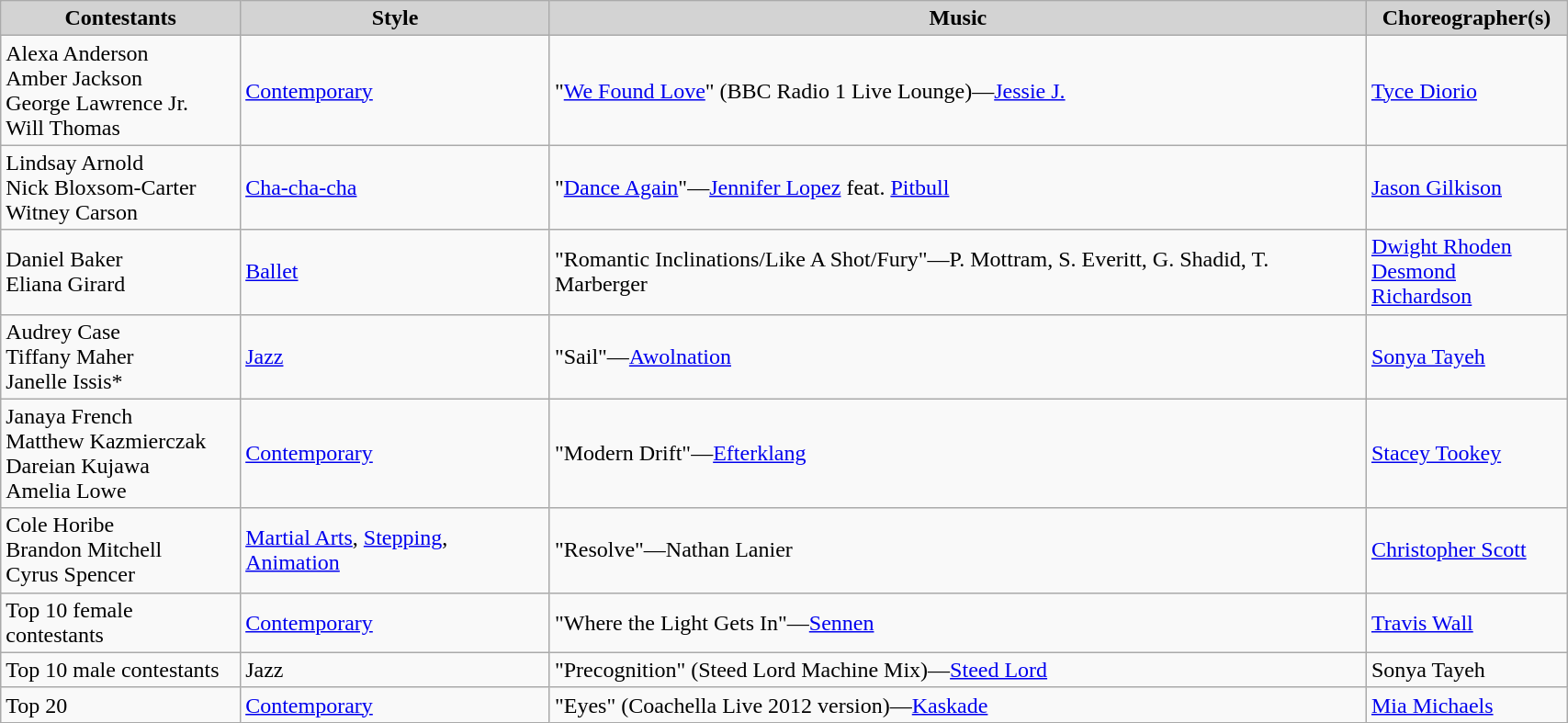<table class="wikitable" style="width:90%;">
<tr style="background:lightgrey; text-align:center;">
<td><strong>Contestants</strong></td>
<td><strong>Style</strong></td>
<td><strong>Music</strong></td>
<td><strong>Choreographer(s)</strong></td>
</tr>
<tr>
<td>Alexa Anderson<br>Amber Jackson<br>George Lawrence Jr.<br>Will Thomas</td>
<td><a href='#'>Contemporary</a></td>
<td>"<a href='#'>We Found Love</a>" (BBC Radio 1 Live Lounge)—<a href='#'>Jessie J.</a></td>
<td><a href='#'>Tyce Diorio</a></td>
</tr>
<tr>
<td>Lindsay Arnold<br>Nick Bloxsom-Carter<br>Witney Carson</td>
<td><a href='#'>Cha-cha-cha</a></td>
<td>"<a href='#'>Dance Again</a>"—<a href='#'>Jennifer Lopez</a> feat. <a href='#'>Pitbull</a></td>
<td><a href='#'>Jason Gilkison</a></td>
</tr>
<tr>
<td>Daniel Baker<br>Eliana Girard<br></td>
<td><a href='#'>Ballet</a></td>
<td>"Romantic Inclinations/Like A Shot/Fury"—P. Mottram, S. Everitt, G. Shadid, T. Marberger</td>
<td><a href='#'>Dwight Rhoden</a><br><a href='#'>Desmond Richardson</a></td>
</tr>
<tr>
<td>Audrey Case<br>Tiffany Maher<br>Janelle Issis*</td>
<td><a href='#'>Jazz</a></td>
<td>"Sail"—<a href='#'>Awolnation</a></td>
<td><a href='#'>Sonya Tayeh</a></td>
</tr>
<tr>
<td>Janaya French<br>Matthew Kazmierczak<br>Dareian Kujawa<br>Amelia Lowe</td>
<td><a href='#'>Contemporary</a></td>
<td>"Modern Drift"—<a href='#'>Efterklang</a></td>
<td><a href='#'>Stacey Tookey</a></td>
</tr>
<tr>
<td>Cole Horibe<br>Brandon Mitchell<br>Cyrus Spencer</td>
<td><a href='#'>Martial Arts</a>, <a href='#'>Stepping</a>, <a href='#'>Animation</a></td>
<td>"Resolve"—Nathan Lanier</td>
<td><a href='#'>Christopher Scott</a></td>
</tr>
<tr>
<td>Top 10 female contestants</td>
<td><a href='#'>Contemporary</a></td>
<td>"Where the Light Gets In"—<a href='#'>Sennen</a></td>
<td><a href='#'>Travis Wall</a></td>
</tr>
<tr>
<td>Top 10 male contestants</td>
<td>Jazz</td>
<td>"Precognition" (Steed Lord Machine Mix)—<a href='#'>Steed Lord</a></td>
<td>Sonya Tayeh</td>
</tr>
<tr>
<td>Top 20</td>
<td><a href='#'>Contemporary</a></td>
<td>"Eyes" (Coachella Live 2012 version)—<a href='#'>Kaskade</a></td>
<td><a href='#'>Mia Michaels</a></td>
</tr>
</table>
